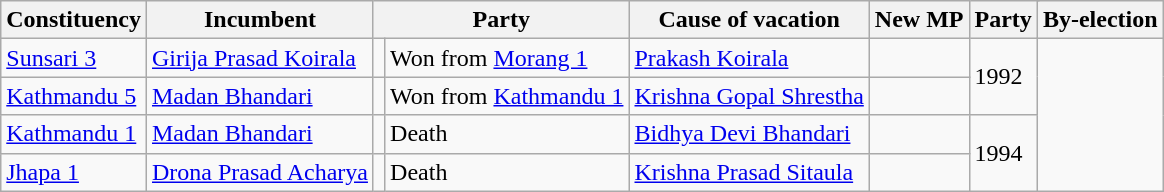<table class="wikitable">
<tr>
<th>Constituency</th>
<th>Incumbent</th>
<th colspan="2">Party</th>
<th>Cause of vacation</th>
<th>New MP</th>
<th colspan="2">Party</th>
<th>By-election</th>
</tr>
<tr>
<td><a href='#'>Sunsari 3</a></td>
<td><a href='#'>Girija Prasad Koirala</a></td>
<td></td>
<td>Won from <a href='#'>Morang 1</a></td>
<td><a href='#'>Prakash Koirala</a></td>
<td></td>
<td rowspan="2">1992</td>
</tr>
<tr>
<td><a href='#'>Kathmandu 5</a></td>
<td><a href='#'>Madan Bhandari</a></td>
<td></td>
<td>Won from <a href='#'>Kathmandu 1</a></td>
<td><a href='#'>Krishna Gopal Shrestha</a></td>
<td></td>
</tr>
<tr>
<td><a href='#'>Kathmandu 1</a></td>
<td><a href='#'>Madan Bhandari</a></td>
<td></td>
<td>Death</td>
<td><a href='#'>Bidhya Devi Bhandari</a></td>
<td></td>
<td rowspan="2">1994</td>
</tr>
<tr>
<td><a href='#'>Jhapa 1</a></td>
<td><a href='#'>Drona Prasad Acharya</a></td>
<td></td>
<td>Death</td>
<td><a href='#'>Krishna Prasad Sitaula</a></td>
<td></td>
</tr>
</table>
